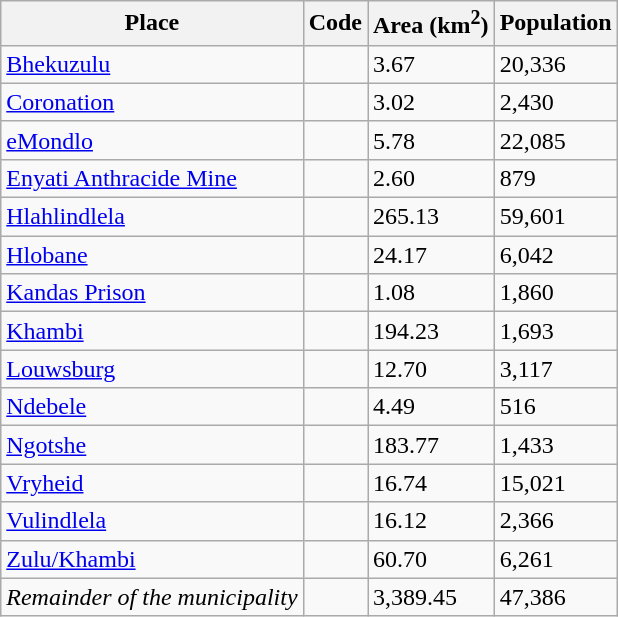<table class="wikitable sortable">
<tr>
<th>Place</th>
<th>Code</th>
<th>Area (km<sup>2</sup>)</th>
<th>Population</th>
</tr>
<tr>
<td><a href='#'>Bhekuzulu</a></td>
<td></td>
<td>3.67</td>
<td>20,336</td>
</tr>
<tr>
<td><a href='#'>Coronation</a></td>
<td></td>
<td>3.02</td>
<td>2,430</td>
</tr>
<tr>
<td><a href='#'>eMondlo</a></td>
<td></td>
<td>5.78</td>
<td>22,085</td>
</tr>
<tr>
<td><a href='#'>Enyati Anthracide Mine</a></td>
<td></td>
<td>2.60</td>
<td>879</td>
</tr>
<tr>
<td><a href='#'>Hlahlindlela</a></td>
<td></td>
<td>265.13</td>
<td>59,601</td>
</tr>
<tr>
<td><a href='#'>Hlobane</a></td>
<td></td>
<td>24.17</td>
<td>6,042</td>
</tr>
<tr>
<td><a href='#'>Kandas Prison</a></td>
<td></td>
<td>1.08</td>
<td>1,860</td>
</tr>
<tr>
<td><a href='#'>Khambi</a></td>
<td></td>
<td>194.23</td>
<td>1,693</td>
</tr>
<tr>
<td><a href='#'>Louwsburg</a></td>
<td></td>
<td>12.70</td>
<td>3,117</td>
</tr>
<tr>
<td><a href='#'>Ndebele</a></td>
<td></td>
<td>4.49</td>
<td>516</td>
</tr>
<tr>
<td><a href='#'>Ngotshe</a></td>
<td></td>
<td>183.77</td>
<td>1,433</td>
</tr>
<tr>
<td><a href='#'>Vryheid</a></td>
<td></td>
<td>16.74</td>
<td>15,021</td>
</tr>
<tr>
<td><a href='#'>Vulindlela</a></td>
<td></td>
<td>16.12</td>
<td>2,366</td>
</tr>
<tr>
<td><a href='#'>Zulu/Khambi</a></td>
<td></td>
<td>60.70</td>
<td>6,261</td>
</tr>
<tr>
<td><em>Remainder of the municipality</em></td>
<td></td>
<td>3,389.45</td>
<td>47,386</td>
</tr>
</table>
